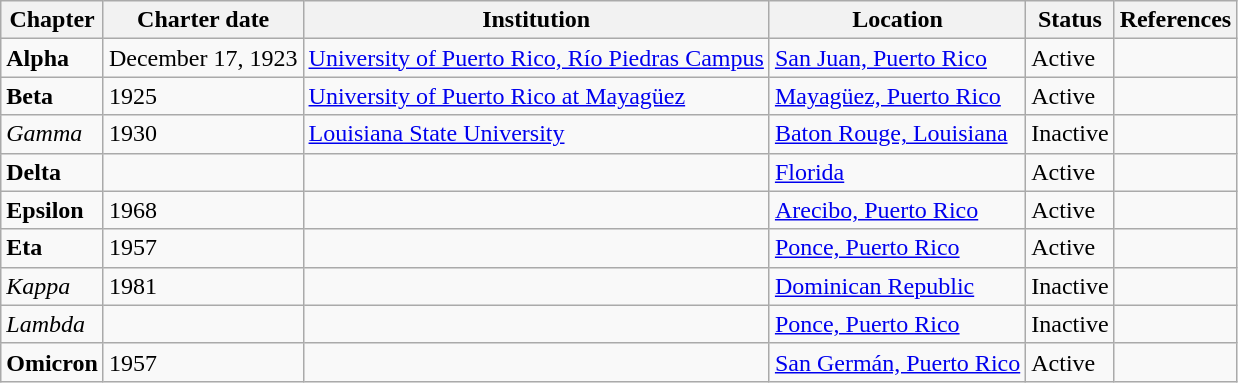<table class="wikitable sortable">
<tr>
<th>Chapter</th>
<th>Charter date</th>
<th>Institution</th>
<th>Location</th>
<th>Status</th>
<th>References</th>
</tr>
<tr>
<td><strong>Alpha</strong></td>
<td>December 17, 1923</td>
<td><a href='#'>University of Puerto Rico, Río Piedras Campus</a></td>
<td><a href='#'>San Juan, Puerto Rico</a></td>
<td>Active</td>
<td></td>
</tr>
<tr>
<td><strong>Beta</strong></td>
<td>1925</td>
<td><a href='#'>University of Puerto Rico at Mayagüez</a></td>
<td><a href='#'>Mayagüez, Puerto Rico</a></td>
<td>Active</td>
<td></td>
</tr>
<tr>
<td><em>Gamma</em></td>
<td>1930</td>
<td><a href='#'>Louisiana State University</a></td>
<td><a href='#'>Baton Rouge, Louisiana</a></td>
<td>Inactive</td>
<td></td>
</tr>
<tr>
<td><strong>Delta</strong></td>
<td></td>
<td></td>
<td><a href='#'>Florida</a></td>
<td>Active</td>
<td></td>
</tr>
<tr>
<td><strong>Epsilon</strong></td>
<td>1968</td>
<td></td>
<td><a href='#'>Arecibo, Puerto Rico</a></td>
<td>Active</td>
<td></td>
</tr>
<tr>
<td><strong>Eta</strong></td>
<td>1957</td>
<td></td>
<td><a href='#'>Ponce, Puerto Rico</a></td>
<td>Active</td>
<td></td>
</tr>
<tr>
<td><em>Kappa</em></td>
<td>1981</td>
<td></td>
<td><a href='#'>Dominican Republic</a></td>
<td>Inactive</td>
<td></td>
</tr>
<tr>
<td><em>Lambda</em></td>
<td></td>
<td></td>
<td><a href='#'>Ponce, Puerto Rico</a></td>
<td>Inactive</td>
<td></td>
</tr>
<tr>
<td><strong>Omicron</strong></td>
<td>1957</td>
<td></td>
<td><a href='#'>San Germán, Puerto Rico</a></td>
<td>Active</td>
<td></td>
</tr>
</table>
